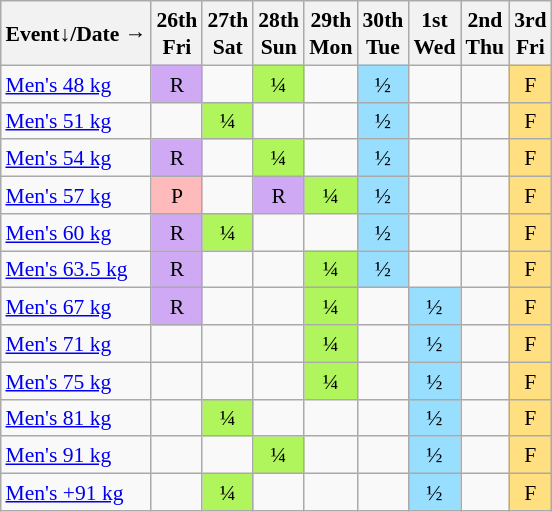<table class="wikitable" style="margin:0.5em auto; font-size:90%; line-height:1.25em; text-align:center;">
<tr>
<th>Event↓/Date →</th>
<th>26th<br>Fri</th>
<th>27th<br>Sat</th>
<th>28th<br>Sun</th>
<th>29th<br>Mon</th>
<th>30th<br>Tue</th>
<th>1st<br>Wed</th>
<th>2nd<br>Thu</th>
<th>3rd<br>Fri</th>
</tr>
<tr>
<td align="left"><a href='#'>Men's 48 kg</a></td>
<td bgcolor="#D0A9F5">R</td>
<td></td>
<td bgcolor="#AFF55B">¼</td>
<td></td>
<td bgcolor="#97DEFF">½</td>
<td></td>
<td></td>
<td bgcolor="#FFDF80">F</td>
</tr>
<tr>
<td align="left"><a href='#'>Men's 51 kg</a></td>
<td></td>
<td bgcolor="#AFF55B">¼</td>
<td></td>
<td></td>
<td bgcolor="#97DEFF">½</td>
<td></td>
<td></td>
<td bgcolor="#FFDF80">F</td>
</tr>
<tr>
<td align="left"><a href='#'>Men's 54 kg</a></td>
<td bgcolor="#D0A9F5">R</td>
<td></td>
<td bgcolor="#AFF55B">¼</td>
<td></td>
<td bgcolor="#97DEFF">½</td>
<td></td>
<td></td>
<td bgcolor="#FFDF80">F</td>
</tr>
<tr>
<td align="left"><a href='#'>Men's 57 kg</a></td>
<td bgcolor="#FFBBBB">P</td>
<td></td>
<td bgcolor="#D0A9F5">R</td>
<td bgcolor="#AFF55B">¼</td>
<td bgcolor="#97DEFF">½</td>
<td></td>
<td></td>
<td bgcolor="#FFDF80">F</td>
</tr>
<tr>
<td align="left"><a href='#'>Men's 60 kg</a></td>
<td bgcolor="#D0A9F5">R</td>
<td bgcolor="#AFF55B">¼</td>
<td></td>
<td></td>
<td bgcolor="#97DEFF">½</td>
<td></td>
<td></td>
<td bgcolor="#FFDF80">F</td>
</tr>
<tr>
<td align="left"><a href='#'>Men's 63.5 kg</a></td>
<td bgcolor="#D0A9F5">R</td>
<td></td>
<td></td>
<td bgcolor="#AFF55B">¼</td>
<td bgcolor="#97DEFF">½</td>
<td></td>
<td></td>
<td bgcolor="#FFDF80">F</td>
</tr>
<tr>
<td align="left"><a href='#'>Men's 67 kg</a></td>
<td bgcolor="#D0A9F5">R</td>
<td></td>
<td></td>
<td bgcolor="#AFF55B">¼</td>
<td></td>
<td bgcolor="#97DEFF">½</td>
<td></td>
<td bgcolor="#FFDF80">F</td>
</tr>
<tr>
<td align="left"><a href='#'>Men's 71 kg</a></td>
<td></td>
<td></td>
<td></td>
<td bgcolor="#AFF55B">¼</td>
<td></td>
<td bgcolor="#97DEFF">½</td>
<td></td>
<td bgcolor="#FFDF80">F</td>
</tr>
<tr>
<td align="left"><a href='#'>Men's 75 kg</a></td>
<td></td>
<td></td>
<td></td>
<td bgcolor="#AFF55B">¼</td>
<td></td>
<td bgcolor="#97DEFF">½</td>
<td></td>
<td bgcolor="#FFDF80">F</td>
</tr>
<tr>
<td align="left"><a href='#'>Men's 81 kg</a></td>
<td></td>
<td bgcolor="#AFF55B">¼</td>
<td></td>
<td></td>
<td></td>
<td bgcolor="#97DEFF">½</td>
<td></td>
<td bgcolor="#FFDF80">F</td>
</tr>
<tr>
<td align="left"><a href='#'>Men's 91 kg</a></td>
<td></td>
<td></td>
<td bgcolor="#AFF55B">¼</td>
<td></td>
<td></td>
<td bgcolor="#97DEFF">½</td>
<td></td>
<td bgcolor="#FFDF80">F</td>
</tr>
<tr>
<td align="left"><a href='#'>Men's +91 kg</a></td>
<td></td>
<td bgcolor="#AFF55B">¼</td>
<td></td>
<td></td>
<td></td>
<td bgcolor="#97DEFF">½</td>
<td></td>
<td bgcolor="#FFDF80">F</td>
</tr>
</table>
